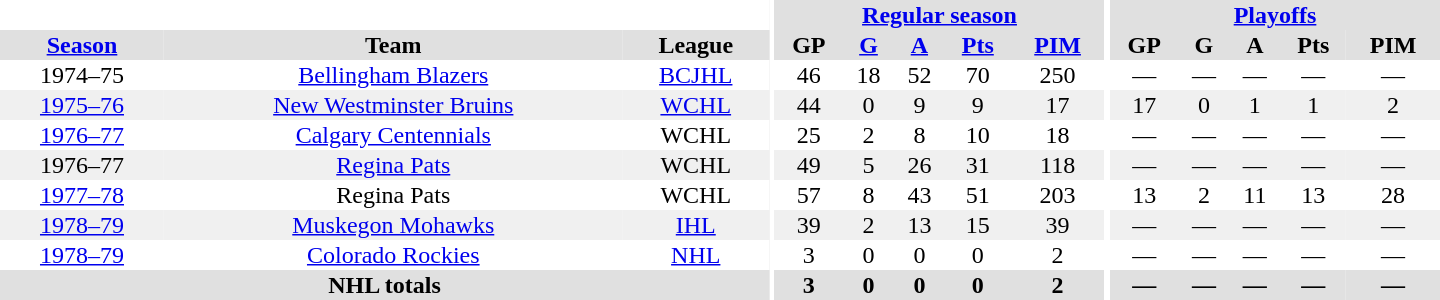<table border="0" cellpadding="1" cellspacing="0" style="text-align:center; width:60em">
<tr bgcolor="#e0e0e0">
<th colspan="3" bgcolor="#ffffff"></th>
<th rowspan="100" bgcolor="#ffffff"></th>
<th colspan="5"><a href='#'>Regular season</a></th>
<th rowspan="100" bgcolor="#ffffff"></th>
<th colspan="5"><a href='#'>Playoffs</a></th>
</tr>
<tr bgcolor="#e0e0e0">
<th><a href='#'>Season</a></th>
<th>Team</th>
<th>League</th>
<th>GP</th>
<th><a href='#'>G</a></th>
<th><a href='#'>A</a></th>
<th><a href='#'>Pts</a></th>
<th><a href='#'>PIM</a></th>
<th>GP</th>
<th>G</th>
<th>A</th>
<th>Pts</th>
<th>PIM</th>
</tr>
<tr>
<td>1974–75</td>
<td><a href='#'>Bellingham Blazers</a></td>
<td><a href='#'>BCJHL</a></td>
<td>46</td>
<td>18</td>
<td>52</td>
<td>70</td>
<td>250</td>
<td>—</td>
<td>—</td>
<td>—</td>
<td>—</td>
<td>—</td>
</tr>
<tr bgcolor="#f0f0f0">
<td><a href='#'>1975–76</a></td>
<td><a href='#'>New Westminster Bruins</a></td>
<td><a href='#'>WCHL</a></td>
<td>44</td>
<td>0</td>
<td>9</td>
<td>9</td>
<td>17</td>
<td>17</td>
<td>0</td>
<td>1</td>
<td>1</td>
<td>2</td>
</tr>
<tr>
<td><a href='#'>1976–77</a></td>
<td><a href='#'>Calgary Centennials</a></td>
<td>WCHL</td>
<td>25</td>
<td>2</td>
<td>8</td>
<td>10</td>
<td>18</td>
<td>—</td>
<td>—</td>
<td>—</td>
<td>—</td>
<td>—</td>
</tr>
<tr bgcolor="#f0f0f0">
<td>1976–77</td>
<td><a href='#'>Regina Pats</a></td>
<td>WCHL</td>
<td>49</td>
<td>5</td>
<td>26</td>
<td>31</td>
<td>118</td>
<td>—</td>
<td>—</td>
<td>—</td>
<td>—</td>
<td>—</td>
</tr>
<tr>
<td><a href='#'>1977–78</a></td>
<td>Regina Pats</td>
<td>WCHL</td>
<td>57</td>
<td>8</td>
<td>43</td>
<td>51</td>
<td>203</td>
<td>13</td>
<td>2</td>
<td>11</td>
<td>13</td>
<td>28</td>
</tr>
<tr bgcolor="#f0f0f0">
<td><a href='#'>1978–79</a></td>
<td><a href='#'>Muskegon Mohawks</a></td>
<td><a href='#'>IHL</a></td>
<td>39</td>
<td>2</td>
<td>13</td>
<td>15</td>
<td>39</td>
<td>—</td>
<td>—</td>
<td>—</td>
<td>—</td>
<td>—</td>
</tr>
<tr>
<td><a href='#'>1978–79</a></td>
<td><a href='#'>Colorado Rockies</a></td>
<td><a href='#'>NHL</a></td>
<td>3</td>
<td>0</td>
<td>0</td>
<td>0</td>
<td>2</td>
<td>—</td>
<td>—</td>
<td>—</td>
<td>—</td>
<td>—</td>
</tr>
<tr bgcolor="#e0e0e0">
<th colspan="3">NHL totals</th>
<th>3</th>
<th>0</th>
<th>0</th>
<th>0</th>
<th>2</th>
<th>—</th>
<th>—</th>
<th>—</th>
<th>—</th>
<th>—</th>
</tr>
</table>
